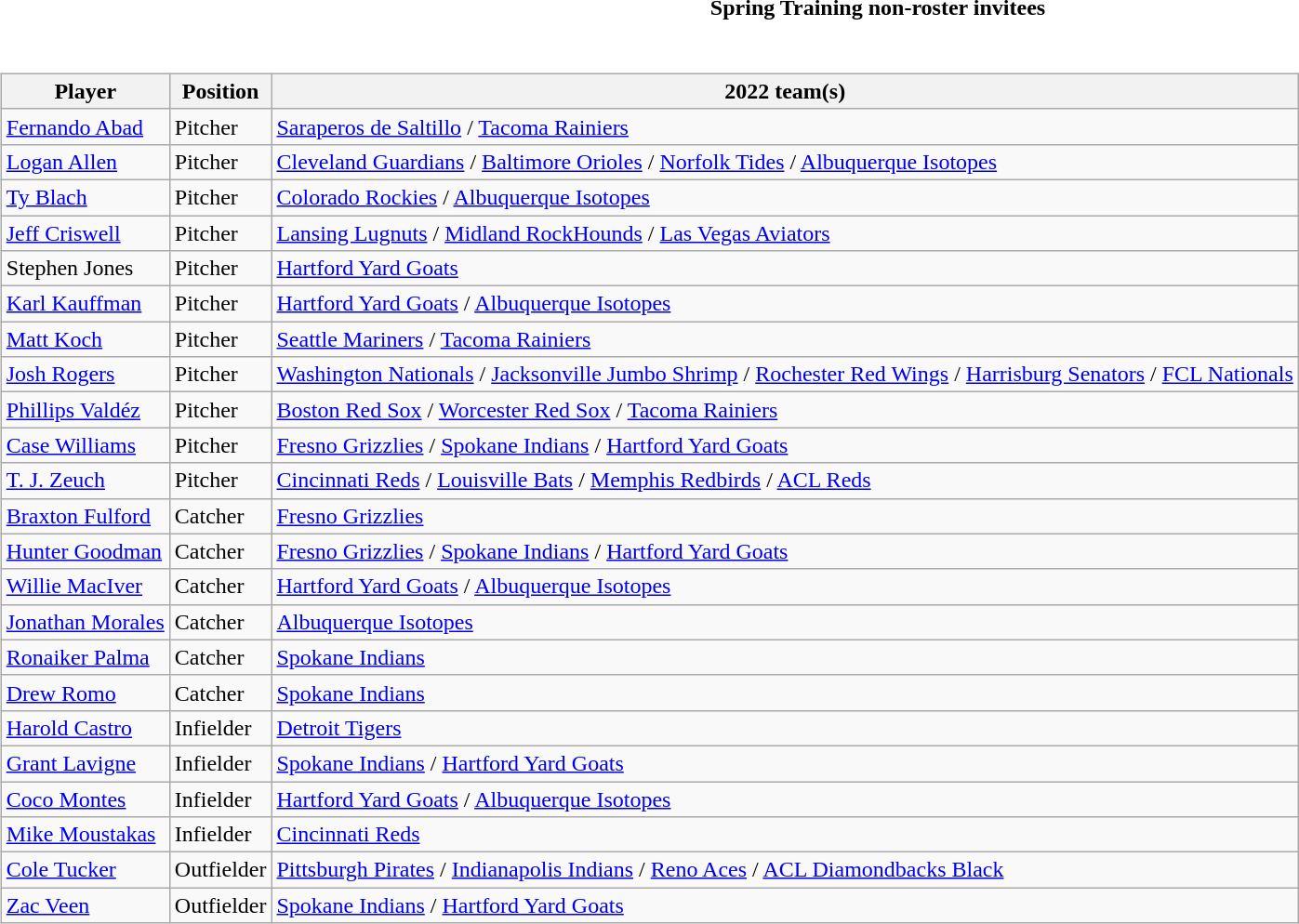<table class="toccolours collapsible collapsed" style="width:100%; background:inherit">
<tr>
<th>Spring Training non-roster invitees</th>
</tr>
<tr>
<td><br><table class="wikitable">
<tr>
<th>Player</th>
<th>Position</th>
<th>2022 team(s)</th>
</tr>
<tr>
<td><a href='#'>Fernando Abad</a></td>
<td>Pitcher</td>
<td><a href='#'>Saraperos de Saltillo</a> / <a href='#'>Tacoma Rainiers</a></td>
</tr>
<tr>
<td><a href='#'>Logan Allen</a></td>
<td>Pitcher</td>
<td><a href='#'>Cleveland Guardians</a> / <a href='#'>Baltimore Orioles</a> / <a href='#'>Norfolk Tides</a> / <a href='#'>Albuquerque Isotopes</a></td>
</tr>
<tr>
<td><a href='#'>Ty Blach</a></td>
<td>Pitcher</td>
<td><a href='#'>Colorado Rockies</a> / <a href='#'>Albuquerque Isotopes</a></td>
</tr>
<tr>
<td><a href='#'>Jeff Criswell</a></td>
<td>Pitcher</td>
<td><a href='#'>Lansing Lugnuts</a> / <a href='#'>Midland RockHounds</a> / <a href='#'>Las Vegas Aviators</a></td>
</tr>
<tr>
<td>Stephen Jones</td>
<td>Pitcher</td>
<td><a href='#'>Hartford Yard Goats</a></td>
</tr>
<tr>
<td><a href='#'>Karl Kauffman</a></td>
<td>Pitcher</td>
<td><a href='#'>Hartford Yard Goats</a> / <a href='#'>Albuquerque Isotopes</a></td>
</tr>
<tr>
<td><a href='#'>Matt Koch</a></td>
<td>Pitcher</td>
<td><a href='#'>Seattle Mariners</a> / <a href='#'>Tacoma Rainiers</a></td>
</tr>
<tr>
<td><a href='#'>Josh Rogers</a></td>
<td>Pitcher</td>
<td><a href='#'>Washington Nationals</a> / <a href='#'>Jacksonville Jumbo Shrimp</a> / <a href='#'>Rochester Red Wings</a> / <a href='#'>Harrisburg Senators</a> / <a href='#'>FCL Nationals</a></td>
</tr>
<tr>
<td><a href='#'>Phillips Valdéz</a></td>
<td>Pitcher</td>
<td><a href='#'>Boston Red Sox</a> / <a href='#'>Worcester Red Sox</a> / <a href='#'>Tacoma Rainiers</a></td>
</tr>
<tr>
<td><a href='#'>Case Williams</a></td>
<td>Pitcher</td>
<td><a href='#'>Fresno Grizzlies</a> / <a href='#'>Spokane Indians</a> / <a href='#'>Hartford Yard Goats</a></td>
</tr>
<tr>
<td><a href='#'>T. J. Zeuch</a></td>
<td>Pitcher</td>
<td><a href='#'>Cincinnati Reds</a> / <a href='#'>Louisville Bats</a> / <a href='#'>Memphis Redbirds</a> / <a href='#'>ACL Reds</a></td>
</tr>
<tr>
<td><a href='#'>Braxton Fulford</a></td>
<td>Catcher</td>
<td><a href='#'>Fresno Grizzlies</a></td>
</tr>
<tr>
<td><a href='#'>Hunter Goodman</a></td>
<td>Catcher</td>
<td><a href='#'>Fresno Grizzlies</a> / <a href='#'>Spokane Indians</a> / <a href='#'>Hartford Yard Goats</a></td>
</tr>
<tr>
<td><a href='#'>Willie MacIver</a></td>
<td>Catcher</td>
<td><a href='#'>Hartford Yard Goats</a> / <a href='#'>Albuquerque Isotopes</a></td>
</tr>
<tr>
<td><a href='#'>Jonathan Morales</a></td>
<td>Catcher</td>
<td><a href='#'>Albuquerque Isotopes</a></td>
</tr>
<tr>
<td><a href='#'>Ronaiker Palma</a></td>
<td>Catcher</td>
<td><a href='#'>Spokane Indians</a></td>
</tr>
<tr>
<td><a href='#'>Drew Romo</a></td>
<td>Catcher</td>
<td><a href='#'>Spokane Indians</a></td>
</tr>
<tr>
<td><a href='#'>Harold Castro</a></td>
<td>Infielder</td>
<td><a href='#'>Detroit Tigers</a></td>
</tr>
<tr>
<td><a href='#'>Grant Lavigne</a></td>
<td>Infielder</td>
<td><a href='#'>Spokane Indians</a> / <a href='#'>Hartford Yard Goats</a></td>
</tr>
<tr>
<td><a href='#'>Coco Montes</a></td>
<td>Infielder</td>
<td><a href='#'>Hartford Yard Goats</a> / <a href='#'>Albuquerque Isotopes</a></td>
</tr>
<tr>
<td><a href='#'>Mike Moustakas</a></td>
<td>Infielder</td>
<td><a href='#'>Cincinnati Reds</a></td>
</tr>
<tr>
<td><a href='#'>Cole Tucker</a></td>
<td>Outfielder</td>
<td><a href='#'>Pittsburgh Pirates</a> / <a href='#'>Indianapolis Indians</a> / <a href='#'>Reno Aces</a> / <a href='#'>ACL Diamondbacks Black</a></td>
</tr>
<tr>
<td><a href='#'>Zac Veen</a></td>
<td>Outfielder</td>
<td><a href='#'>Spokane Indians</a> / <a href='#'>Hartford Yard Goats</a></td>
</tr>
</table>
</td>
</tr>
</table>
